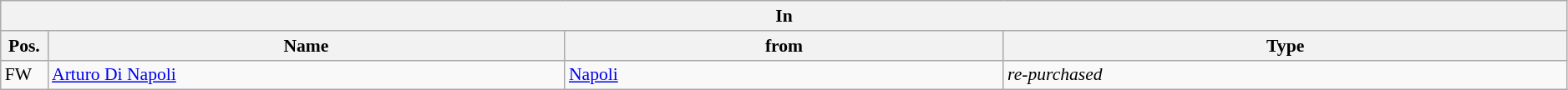<table class="wikitable" style="font-size:90%;width:99%;">
<tr>
<th colspan="4">In</th>
</tr>
<tr>
<th width=3%>Pos.</th>
<th width=33%>Name</th>
<th width=28%>from</th>
<th width=36%>Type</th>
</tr>
<tr>
<td>FW</td>
<td><a href='#'>Arturo Di Napoli</a></td>
<td><a href='#'>Napoli</a></td>
<td><em>re-purchased</em></td>
</tr>
</table>
